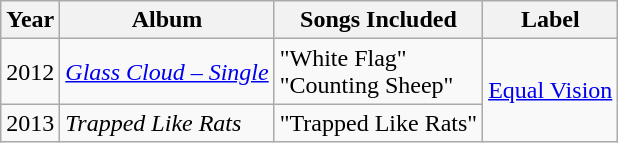<table class="wikitable">
<tr>
<th>Year</th>
<th>Album</th>
<th>Songs Included</th>
<th>Label</th>
</tr>
<tr>
<td>2012</td>
<td><em><a href='#'>Glass Cloud – Single</a></em></td>
<td>"White Flag" <br> "Counting Sheep"</td>
<td rowspan=2><a href='#'>Equal Vision</a></td>
</tr>
<tr>
<td>2013</td>
<td><em>Trapped Like Rats</em></td>
<td>"Trapped Like Rats"</td>
</tr>
</table>
